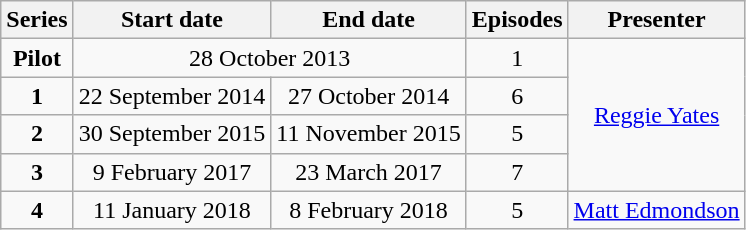<table class="wikitable" style="text-align:center;">
<tr>
<th>Series</th>
<th>Start date</th>
<th>End date</th>
<th>Episodes</th>
<th>Presenter</th>
</tr>
<tr>
<td><strong>Pilot</strong></td>
<td colspan="2">28 October 2013</td>
<td>1</td>
<td rowspan=4><a href='#'>Reggie Yates</a></td>
</tr>
<tr>
<td><strong>1</strong></td>
<td>22 September 2014</td>
<td>27 October 2014</td>
<td>6</td>
</tr>
<tr>
<td><strong>2</strong></td>
<td>30 September 2015</td>
<td>11 November 2015</td>
<td>5</td>
</tr>
<tr>
<td><strong>3</strong></td>
<td>9 February 2017</td>
<td>23 March 2017</td>
<td>7</td>
</tr>
<tr>
<td><strong>4</strong></td>
<td>11 January 2018</td>
<td>8 February 2018</td>
<td>5</td>
<td><a href='#'>Matt Edmondson</a></td>
</tr>
</table>
